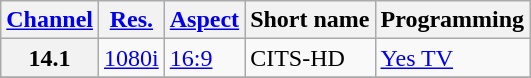<table class="wikitable">
<tr>
<th><a href='#'>Channel</a></th>
<th><a href='#'>Res.</a></th>
<th><a href='#'>Aspect</a></th>
<th>Short name</th>
<th>Programming</th>
</tr>
<tr>
<th scope = "row">14.1</th>
<td><a href='#'>1080i</a></td>
<td><a href='#'>16:9</a></td>
<td>CITS-HD</td>
<td><a href='#'>Yes TV</a></td>
</tr>
<tr>
</tr>
</table>
